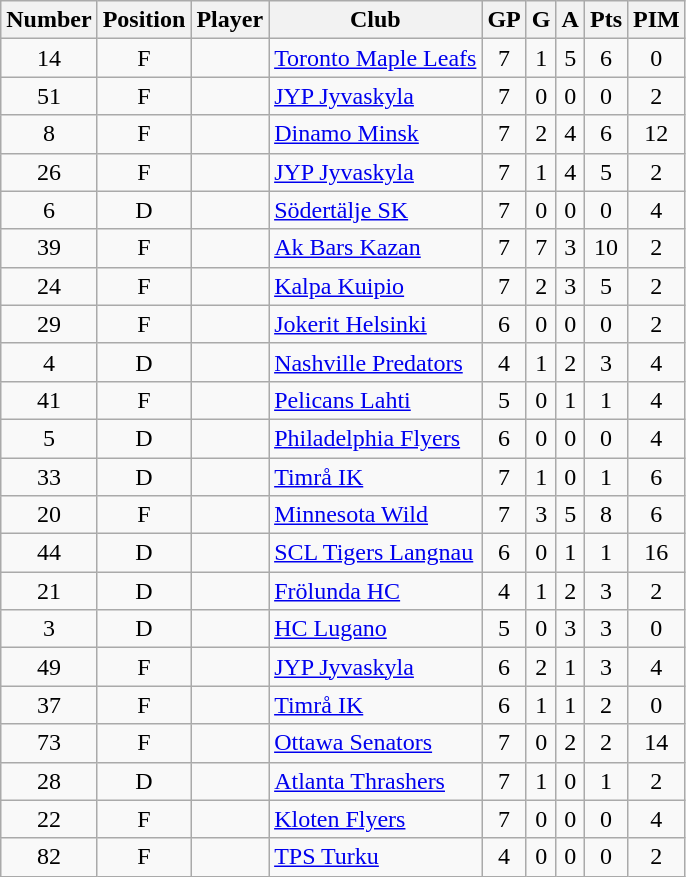<table class="wikitable sortable" style="text-align: center;">
<tr>
<th>Number</th>
<th>Position</th>
<th>Player</th>
<th>Club</th>
<th>GP</th>
<th>G</th>
<th>A</th>
<th>Pts</th>
<th>PIM</th>
</tr>
<tr>
<td>14</td>
<td>F</td>
<td align=left></td>
<td align=left><a href='#'>Toronto Maple Leafs</a></td>
<td>7</td>
<td>1</td>
<td>5</td>
<td>6</td>
<td>0</td>
</tr>
<tr>
<td>51</td>
<td>F</td>
<td align=left></td>
<td align=left><a href='#'>JYP Jyvaskyla</a></td>
<td>7</td>
<td>0</td>
<td>0</td>
<td>0</td>
<td>2</td>
</tr>
<tr>
<td>8</td>
<td>F</td>
<td align=left></td>
<td align=left><a href='#'>Dinamo Minsk</a></td>
<td>7</td>
<td>2</td>
<td>4</td>
<td>6</td>
<td>12</td>
</tr>
<tr>
<td>26</td>
<td>F</td>
<td align=left></td>
<td align=left><a href='#'>JYP Jyvaskyla</a></td>
<td>7</td>
<td>1</td>
<td>4</td>
<td>5</td>
<td>2</td>
</tr>
<tr>
<td>6</td>
<td>D</td>
<td align=left></td>
<td align=left><a href='#'>Södertälje SK</a></td>
<td>7</td>
<td>0</td>
<td>0</td>
<td>0</td>
<td>4</td>
</tr>
<tr>
<td>39</td>
<td>F</td>
<td align=left></td>
<td align=left><a href='#'>Ak Bars Kazan</a></td>
<td>7</td>
<td>7</td>
<td>3</td>
<td>10</td>
<td>2</td>
</tr>
<tr>
<td>24</td>
<td>F</td>
<td align=left></td>
<td align=left><a href='#'>Kalpa Kuipio</a></td>
<td>7</td>
<td>2</td>
<td>3</td>
<td>5</td>
<td>2</td>
</tr>
<tr>
<td>29</td>
<td>F</td>
<td align=left></td>
<td align=left><a href='#'>Jokerit Helsinki</a></td>
<td>6</td>
<td>0</td>
<td>0</td>
<td>0</td>
<td>2</td>
</tr>
<tr>
<td>4</td>
<td>D</td>
<td align=left></td>
<td align=left><a href='#'>Nashville Predators</a></td>
<td>4</td>
<td>1</td>
<td>2</td>
<td>3</td>
<td>4</td>
</tr>
<tr>
<td>41</td>
<td>F</td>
<td align=left></td>
<td align=left><a href='#'>Pelicans Lahti</a></td>
<td>5</td>
<td>0</td>
<td>1</td>
<td>1</td>
<td>4</td>
</tr>
<tr>
<td>5</td>
<td>D</td>
<td align=left></td>
<td align=left><a href='#'>Philadelphia Flyers</a></td>
<td>6</td>
<td>0</td>
<td>0</td>
<td>0</td>
<td>4</td>
</tr>
<tr>
<td>33</td>
<td>D</td>
<td align=left></td>
<td align=left><a href='#'>Timrå IK</a></td>
<td>7</td>
<td>1</td>
<td>0</td>
<td>1</td>
<td>6</td>
</tr>
<tr>
<td>20</td>
<td>F</td>
<td align=left></td>
<td align=left><a href='#'>Minnesota Wild</a></td>
<td>7</td>
<td>3</td>
<td>5</td>
<td>8</td>
<td>6</td>
</tr>
<tr>
<td>44</td>
<td>D</td>
<td align=left></td>
<td align=left><a href='#'>SCL Tigers Langnau</a></td>
<td>6</td>
<td>0</td>
<td>1</td>
<td>1</td>
<td>16</td>
</tr>
<tr>
<td>21</td>
<td>D</td>
<td align=left></td>
<td align=left><a href='#'>Frölunda HC</a></td>
<td>4</td>
<td>1</td>
<td>2</td>
<td>3</td>
<td>2</td>
</tr>
<tr>
<td>3</td>
<td>D</td>
<td align=left></td>
<td align=left><a href='#'>HC Lugano</a></td>
<td>5</td>
<td>0</td>
<td>3</td>
<td>3</td>
<td>0</td>
</tr>
<tr>
<td>49</td>
<td>F</td>
<td align=left></td>
<td align=left><a href='#'>JYP Jyvaskyla</a></td>
<td>6</td>
<td>2</td>
<td>1</td>
<td>3</td>
<td>4</td>
</tr>
<tr>
<td>37</td>
<td>F</td>
<td align=left></td>
<td align=left><a href='#'>Timrå IK</a></td>
<td>6</td>
<td>1</td>
<td>1</td>
<td>2</td>
<td>0</td>
</tr>
<tr>
<td>73</td>
<td>F</td>
<td align=left></td>
<td align=left><a href='#'>Ottawa Senators</a></td>
<td>7</td>
<td>0</td>
<td>2</td>
<td>2</td>
<td>14</td>
</tr>
<tr>
<td>28</td>
<td>D</td>
<td align=left></td>
<td align=left><a href='#'>Atlanta Thrashers</a></td>
<td>7</td>
<td>1</td>
<td>0</td>
<td>1</td>
<td>2</td>
</tr>
<tr>
<td>22</td>
<td>F</td>
<td align=left></td>
<td align=left><a href='#'>Kloten Flyers</a></td>
<td>7</td>
<td>0</td>
<td>0</td>
<td>0</td>
<td>4</td>
</tr>
<tr>
<td>82</td>
<td>F</td>
<td align=left></td>
<td align=left><a href='#'>TPS Turku</a></td>
<td>4</td>
<td>0</td>
<td>0</td>
<td>0</td>
<td>2</td>
</tr>
</table>
